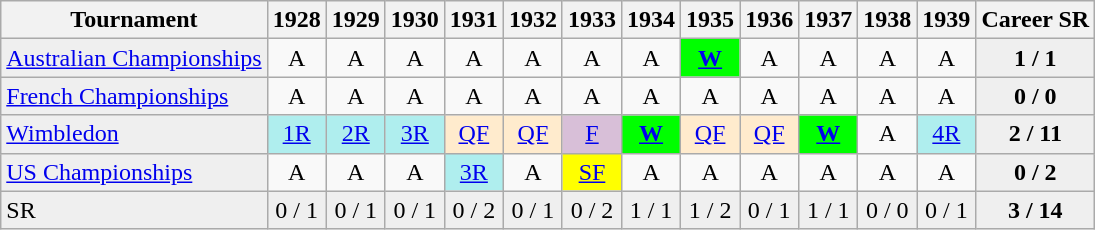<table class="wikitable">
<tr>
<th>Tournament</th>
<th>1928</th>
<th>1929</th>
<th>1930</th>
<th>1931</th>
<th>1932</th>
<th>1933</th>
<th>1934</th>
<th>1935</th>
<th>1936</th>
<th>1937</th>
<th>1938</th>
<th>1939</th>
<th>Career SR</th>
</tr>
<tr>
<td style="background:#EFEFEF;"><a href='#'>Australian Championships</a></td>
<td align="center">A</td>
<td align="center">A</td>
<td align="center">A</td>
<td align="center">A</td>
<td align="center">A</td>
<td align="center">A</td>
<td align="center">A</td>
<td align="center" style="background:#00ff00;"><strong><a href='#'>W</a></strong></td>
<td align="center">A</td>
<td align="center">A</td>
<td align="center">A</td>
<td align="center">A</td>
<td align="center" style="background:#EFEFEF;"><strong>1 / 1</strong></td>
</tr>
<tr>
<td style="background:#EFEFEF;"><a href='#'>French Championships</a></td>
<td align="center">A</td>
<td align="center">A</td>
<td align="center">A</td>
<td align="center">A</td>
<td align="center">A</td>
<td align="center">A</td>
<td align="center">A</td>
<td align="center">A</td>
<td align="center">A</td>
<td align="center">A</td>
<td align="center">A</td>
<td align="center">A</td>
<td align="center" style="background:#EFEFEF;"><strong>0 / 0</strong></td>
</tr>
<tr>
<td style="background:#EFEFEF;"><a href='#'>Wimbledon</a></td>
<td align="center" style="background:#afeeee;"><a href='#'>1R</a></td>
<td align="center" style="background:#afeeee;"><a href='#'>2R</a></td>
<td align="center" style="background:#afeeee;"><a href='#'>3R</a></td>
<td align="center" style="background:#ffebcd;"><a href='#'>QF</a></td>
<td align="center" style="background:#ffebcd;"><a href='#'>QF</a></td>
<td align="center" style="background:#D8BFD8;"><a href='#'>F</a></td>
<td align="center" style="background:#00ff00;"><strong><a href='#'>W</a></strong></td>
<td align="center" style="background:#ffebcd;"><a href='#'>QF</a></td>
<td align="center" style="background:#ffebcd;"><a href='#'>QF</a></td>
<td align="center" style="background:#00ff00;"><strong><a href='#'>W</a></strong></td>
<td align="center">A</td>
<td align="center" style="background:#afeeee;"><a href='#'>4R</a></td>
<td align="center" style="background:#EFEFEF;"><strong>2 / 11</strong></td>
</tr>
<tr>
<td style="background:#EFEFEF;"><a href='#'>US Championships</a></td>
<td align="center">A</td>
<td align="center">A</td>
<td align="center">A</td>
<td align="center" style="background:#afeeee;"><a href='#'>3R</a></td>
<td align="center">A</td>
<td align="center" style="background:yellow;"><a href='#'>SF</a></td>
<td align="center">A</td>
<td align="center">A</td>
<td align="center">A</td>
<td align="center">A</td>
<td align="center">A</td>
<td align="center">A</td>
<td align="center" style="background:#EFEFEF;"><strong>0 / 2</strong></td>
</tr>
<tr>
<td style="background:#EFEFEF;">SR</td>
<td align="center" style="background:#EFEFEF;">0 / 1</td>
<td align="center" style="background:#EFEFEF;">0 / 1</td>
<td align="center" style="background:#EFEFEF;">0 / 1</td>
<td align="center" style="background:#EFEFEF;">0 / 2</td>
<td align="center" style="background:#EFEFEF;">0 / 1</td>
<td align="center" style="background:#EFEFEF;">0 / 2</td>
<td align="center" style="background:#EFEFEF;">1 / 1</td>
<td align="center" style="background:#EFEFEF;">1 / 2</td>
<td align="center" style="background:#EFEFEF;">0 / 1</td>
<td align="center" style="background:#EFEFEF;">1 / 1</td>
<td align="center" style="background:#EFEFEF;">0 / 0</td>
<td align="center" style="background:#EFEFEF;">0 / 1</td>
<td align="center" style="background:#EFEFEF;"><strong>3 / 14</strong></td>
</tr>
</table>
